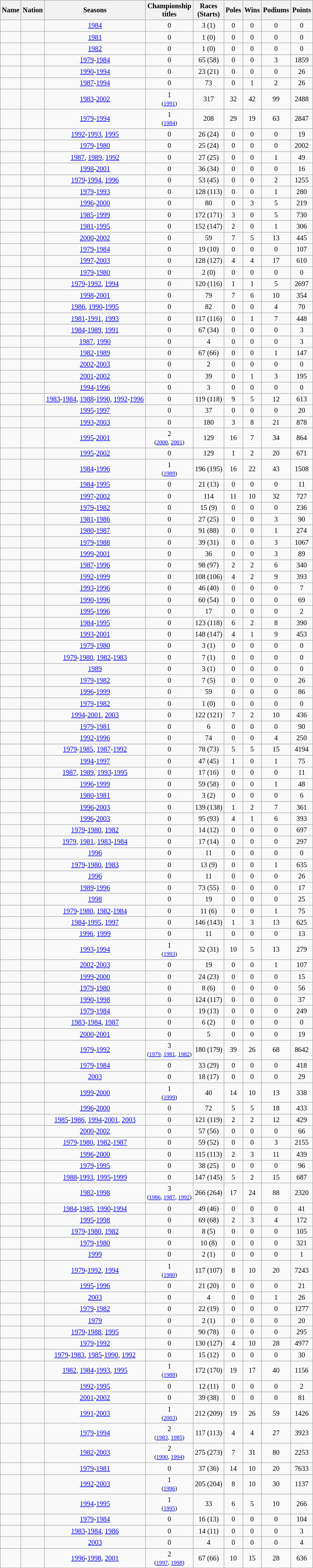<table class="wikitable sortable" style="font-size: 85%; text-align:center">
<tr>
<th>Name</th>
<th>Nation</th>
<th>Seasons</th>
<th>Championship<br>titles</th>
<th>Races<br>(Starts)</th>
<th>Poles</th>
<th>Wins</th>
<th>Podiums</th>
<th>Points</th>
</tr>
<tr>
<td align="left"></td>
<td align="left"></td>
<td><a href='#'>1984</a></td>
<td>0</td>
<td>3 (1)</td>
<td>0</td>
<td>0</td>
<td>0</td>
<td>0</td>
</tr>
<tr>
<td align="left"></td>
<td align="left"></td>
<td><a href='#'>1981</a></td>
<td>0</td>
<td>1 (0)</td>
<td>0</td>
<td>0</td>
<td>0</td>
<td>0</td>
</tr>
<tr>
<td align="left"></td>
<td align="left"></td>
<td><a href='#'>1982</a></td>
<td>0</td>
<td>1 (0)</td>
<td>0</td>
<td>0</td>
<td>0</td>
<td>0</td>
</tr>
<tr>
<td align="left"></td>
<td align="left"></td>
<td><a href='#'>1979</a>-<a href='#'>1984</a></td>
<td>0</td>
<td>65 (58)</td>
<td>0</td>
<td>0</td>
<td>3</td>
<td>1859</td>
</tr>
<tr>
<td align="left"></td>
<td align="left"></td>
<td><a href='#'>1990</a>-<a href='#'>1994</a></td>
<td>0</td>
<td>23 (21)</td>
<td>0</td>
<td>0</td>
<td>0</td>
<td>26</td>
</tr>
<tr>
<td align="left"></td>
<td align="left"></td>
<td><a href='#'>1987</a>-<a href='#'>1994</a></td>
<td>0</td>
<td>73</td>
<td>0</td>
<td>1</td>
<td>2</td>
<td>26</td>
</tr>
<tr>
<td align="left"></td>
<td align="left"></td>
<td><a href='#'>1983</a>-<a href='#'>2002</a></td>
<td>1 <br><small>(<a href='#'>1991</a>)</small></td>
<td>317</td>
<td>32</td>
<td>42</td>
<td>99</td>
<td>2488</td>
</tr>
<tr>
<td align="left"></td>
<td align="left"></td>
<td><a href='#'>1979</a>-<a href='#'>1994</a></td>
<td>1 <br><small>(<a href='#'>1984</a>)</small></td>
<td>208</td>
<td>29</td>
<td>19</td>
<td>63</td>
<td>2847</td>
</tr>
<tr>
<td align="left"></td>
<td align="left"></td>
<td><a href='#'>1992</a>-<a href='#'>1993</a>, <a href='#'>1995</a></td>
<td>0</td>
<td>26 (24)</td>
<td>0</td>
<td>0</td>
<td>0</td>
<td>19</td>
</tr>
<tr>
<td align="left"></td>
<td align="left"></td>
<td><a href='#'>1979</a>-<a href='#'>1980</a></td>
<td>0</td>
<td>25 (24)</td>
<td>0</td>
<td>0</td>
<td>0</td>
<td>2002</td>
</tr>
<tr>
<td align="left"></td>
<td align="left"></td>
<td><a href='#'>1987</a>, <a href='#'>1989</a>, <a href='#'>1992</a></td>
<td>0</td>
<td>27 (25)</td>
<td>0</td>
<td>0</td>
<td>1</td>
<td>49</td>
</tr>
<tr>
<td align="left"></td>
<td align="left"></td>
<td><a href='#'>1998</a>-<a href='#'>2001</a></td>
<td>0</td>
<td>36 (34)</td>
<td>0</td>
<td>0</td>
<td>0</td>
<td>16</td>
</tr>
<tr>
<td align="left"></td>
<td align="left"></td>
<td><a href='#'>1979</a>-<a href='#'>1994</a>, <a href='#'>1996</a></td>
<td>0</td>
<td>53 (45)</td>
<td>0</td>
<td>0</td>
<td>2</td>
<td>1255</td>
</tr>
<tr>
<td align="left"></td>
<td align="left"></td>
<td><a href='#'>1979</a>-<a href='#'>1993</a></td>
<td>0</td>
<td>128 (113)</td>
<td>0</td>
<td>0</td>
<td>1</td>
<td>280</td>
</tr>
<tr>
<td align="left"></td>
<td align="left"></td>
<td><a href='#'>1996</a>-<a href='#'>2000</a></td>
<td>0</td>
<td>80</td>
<td>0</td>
<td>3</td>
<td>5</td>
<td>219</td>
</tr>
<tr>
<td align="left"></td>
<td align="left"></td>
<td><a href='#'>1985</a>-<a href='#'>1999</a></td>
<td>0</td>
<td>172 (171)</td>
<td>3</td>
<td>0</td>
<td>5</td>
<td>730</td>
</tr>
<tr>
<td align="left"></td>
<td align="left"></td>
<td><a href='#'>1981</a>-<a href='#'>1995</a></td>
<td>0</td>
<td>152 (147)</td>
<td>2</td>
<td>0</td>
<td>1</td>
<td>306</td>
</tr>
<tr>
<td align="left"></td>
<td align="left"></td>
<td><a href='#'>2000</a>-<a href='#'>2002</a></td>
<td>0</td>
<td>59</td>
<td>7</td>
<td>5</td>
<td>13</td>
<td>445</td>
</tr>
<tr>
<td align="left"></td>
<td align="left"></td>
<td><a href='#'>1979</a>-<a href='#'>1984</a></td>
<td>0</td>
<td>19 (10)</td>
<td>0</td>
<td>0</td>
<td>0</td>
<td>107</td>
</tr>
<tr>
<td align="left"></td>
<td align="left"></td>
<td><a href='#'>1997</a>-<a href='#'>2003</a></td>
<td>0</td>
<td>128 (127)</td>
<td>4</td>
<td>4</td>
<td>17</td>
<td>610</td>
</tr>
<tr>
<td align="left"></td>
<td align="left"></td>
<td><a href='#'>1979</a>-<a href='#'>1980</a></td>
<td>0</td>
<td>2 (0)</td>
<td>0</td>
<td>0</td>
<td>0</td>
<td>0</td>
</tr>
<tr>
<td align="left"></td>
<td align="left"></td>
<td><a href='#'>1979</a>-<a href='#'>1992</a>, <a href='#'>1994</a></td>
<td>0</td>
<td>120 (116)</td>
<td>1</td>
<td>1</td>
<td>5</td>
<td>2697</td>
</tr>
<tr>
<td align="left"></td>
<td align="left"></td>
<td><a href='#'>1998</a>-<a href='#'>2001</a></td>
<td>0</td>
<td>79</td>
<td>7</td>
<td>6</td>
<td>10</td>
<td>354</td>
</tr>
<tr>
<td align="left"></td>
<td align="left"></td>
<td><a href='#'>1986</a>, <a href='#'>1990</a>-<a href='#'>1995</a></td>
<td>0</td>
<td>82</td>
<td>0</td>
<td>0</td>
<td>4</td>
<td>70</td>
</tr>
<tr>
<td align="left"></td>
<td align="left"></td>
<td><a href='#'>1981</a>-<a href='#'>1991</a>, <a href='#'>1993</a></td>
<td>0</td>
<td>117 (116)</td>
<td>0</td>
<td>1</td>
<td>7</td>
<td>448</td>
</tr>
<tr>
<td align="left"></td>
<td align="left"></td>
<td><a href='#'>1984</a>-<a href='#'>1989</a>, <a href='#'>1991</a></td>
<td>0</td>
<td>67 (34)</td>
<td>0</td>
<td>0</td>
<td>0</td>
<td>3</td>
</tr>
<tr>
<td align="left"></td>
<td align="left"></td>
<td><a href='#'>1987</a>, <a href='#'>1990</a></td>
<td>0</td>
<td>4</td>
<td>0</td>
<td>0</td>
<td>0</td>
<td>3</td>
</tr>
<tr>
<td align="left"></td>
<td align="left"></td>
<td><a href='#'>1982</a>-<a href='#'>1989</a></td>
<td>0</td>
<td>67 (66)</td>
<td>0</td>
<td>0</td>
<td>1</td>
<td>147</td>
</tr>
<tr>
<td align="left"></td>
<td align="left"></td>
<td><a href='#'>2002</a>-<a href='#'>2003</a></td>
<td>0</td>
<td>2</td>
<td>0</td>
<td>0</td>
<td>0</td>
<td>0</td>
</tr>
<tr>
<td align="left"></td>
<td align="left"></td>
<td><a href='#'>2001</a>-<a href='#'>2002</a></td>
<td>0</td>
<td>39</td>
<td>0</td>
<td>1</td>
<td>3</td>
<td>195</td>
</tr>
<tr>
<td align="left"></td>
<td align="left"></td>
<td><a href='#'>1994</a>-<a href='#'>1996</a></td>
<td>0</td>
<td>3</td>
<td>0</td>
<td>0</td>
<td>0</td>
<td>0</td>
</tr>
<tr>
<td align="left"></td>
<td align="left"></td>
<td><a href='#'>1983</a>-<a href='#'>1984</a>, <a href='#'>1988</a>-<a href='#'>1990</a>, <a href='#'>1992</a>-<a href='#'>1996</a></td>
<td>0</td>
<td>119 (118)</td>
<td>9</td>
<td>5</td>
<td>12</td>
<td>613</td>
</tr>
<tr>
<td align="left"></td>
<td align="left"></td>
<td><a href='#'>1995</a>-<a href='#'>1997</a></td>
<td>0</td>
<td>37</td>
<td>0</td>
<td>0</td>
<td>0</td>
<td>20</td>
</tr>
<tr>
<td align="left"></td>
<td align="left"></td>
<td><a href='#'>1993</a>-<a href='#'>2003</a></td>
<td>0</td>
<td>180</td>
<td>3</td>
<td>8</td>
<td>21</td>
<td>878</td>
</tr>
<tr>
<td align="left"></td>
<td align="left"></td>
<td><a href='#'>1995</a>-<a href='#'>2001</a></td>
<td>2 <br><small>(<a href='#'>2000</a>, <a href='#'>2001</a>)</small></td>
<td>129</td>
<td>16</td>
<td>7</td>
<td>34</td>
<td>864</td>
</tr>
<tr>
<td align="left"></td>
<td align="left"></td>
<td><a href='#'>1995</a>-<a href='#'>2002</a></td>
<td>0</td>
<td>129</td>
<td>1</td>
<td>2</td>
<td>20</td>
<td>671</td>
</tr>
<tr>
<td align="left"></td>
<td align="left"></td>
<td><a href='#'>1984</a>-<a href='#'>1996</a></td>
<td>1 <br><small>(<a href='#'>1989</a>)</small></td>
<td>196 (195)</td>
<td>16</td>
<td>22</td>
<td>43</td>
<td>1508</td>
</tr>
<tr>
<td align="left"></td>
<td align="left"></td>
<td><a href='#'>1984</a>-<a href='#'>1995</a></td>
<td>0</td>
<td>21 (13)</td>
<td>0</td>
<td>0</td>
<td>0</td>
<td>11</td>
</tr>
<tr>
<td align="left"></td>
<td align="left"></td>
<td><a href='#'>1997</a>-<a href='#'>2002</a></td>
<td>0</td>
<td>114</td>
<td>11</td>
<td>10</td>
<td>32</td>
<td>727</td>
</tr>
<tr>
<td align="left"></td>
<td align="left"></td>
<td><a href='#'>1979</a>-<a href='#'>1982</a></td>
<td>0</td>
<td>15 (9)</td>
<td>0</td>
<td>0</td>
<td>0</td>
<td>236</td>
</tr>
<tr>
<td align="left"></td>
<td align="left"></td>
<td><a href='#'>1981</a>-<a href='#'>1986</a></td>
<td>0</td>
<td>27 (25)</td>
<td>0</td>
<td>0</td>
<td>3</td>
<td>90</td>
</tr>
<tr>
<td align="left"></td>
<td align="left"></td>
<td><a href='#'>1980</a>-<a href='#'>1987</a></td>
<td>0</td>
<td>91 (88)</td>
<td>0</td>
<td>0</td>
<td>1</td>
<td>274</td>
</tr>
<tr>
<td align="left"></td>
<td align="left"></td>
<td><a href='#'>1979</a>-<a href='#'>1988</a></td>
<td>0</td>
<td>39 (31)</td>
<td>0</td>
<td>0</td>
<td>3</td>
<td>1067</td>
</tr>
<tr>
<td align="left"></td>
<td align="left"></td>
<td><a href='#'>1999</a>-<a href='#'>2001</a></td>
<td>0</td>
<td>36</td>
<td>0</td>
<td>0</td>
<td>3</td>
<td>89</td>
</tr>
<tr>
<td align="left"></td>
<td align="left"></td>
<td><a href='#'>1987</a>-<a href='#'>1996</a></td>
<td>0</td>
<td>98 (97)</td>
<td>2</td>
<td>2</td>
<td>6</td>
<td>340</td>
</tr>
<tr>
<td align="left"></td>
<td align="left"></td>
<td><a href='#'>1992</a>-<a href='#'>1999</a></td>
<td>0</td>
<td>108 (106)</td>
<td>4</td>
<td>2</td>
<td>9</td>
<td>393</td>
</tr>
<tr>
<td align="left"></td>
<td align="left"></td>
<td><a href='#'>1993</a>-<a href='#'>1996</a></td>
<td>0</td>
<td>46 (40)</td>
<td>0</td>
<td>0</td>
<td>0</td>
<td>7</td>
</tr>
<tr>
<td align="left"></td>
<td align="left"></td>
<td><a href='#'>1990</a>-<a href='#'>1996</a></td>
<td>0</td>
<td>60 (54)</td>
<td>0</td>
<td>0</td>
<td>0</td>
<td>69</td>
</tr>
<tr>
<td align="left"></td>
<td align="left"></td>
<td><a href='#'>1995</a>-<a href='#'>1996</a></td>
<td>0</td>
<td>17</td>
<td>0</td>
<td>0</td>
<td>0</td>
<td>2</td>
</tr>
<tr>
<td align="left"></td>
<td align="left"></td>
<td><a href='#'>1984</a>-<a href='#'>1995</a></td>
<td>0</td>
<td>123 (118)</td>
<td>6</td>
<td>2</td>
<td>8</td>
<td>390</td>
</tr>
<tr>
<td align="left"></td>
<td align="left"></td>
<td><a href='#'>1993</a>-<a href='#'>2001</a></td>
<td>0</td>
<td>148 (147)</td>
<td>4</td>
<td>1</td>
<td>9</td>
<td>453</td>
</tr>
<tr>
<td align="left"></td>
<td align="left"></td>
<td><a href='#'>1979</a>-<a href='#'>1980</a></td>
<td>0</td>
<td>3 (1)</td>
<td>0</td>
<td>0</td>
<td>0</td>
<td>0</td>
</tr>
<tr>
<td align="left"></td>
<td align="left"></td>
<td><a href='#'>1979</a>-<a href='#'>1980</a>, <a href='#'>1982</a>-<a href='#'>1983</a></td>
<td>0</td>
<td>7 (1)</td>
<td>0</td>
<td>0</td>
<td>0</td>
<td>0</td>
</tr>
<tr>
<td align="left"></td>
<td align="left"></td>
<td><a href='#'>1989</a></td>
<td>0</td>
<td>3 (1)</td>
<td>0</td>
<td>0</td>
<td>0</td>
<td>0</td>
</tr>
<tr>
<td align="left"></td>
<td align="left"></td>
<td><a href='#'>1979</a>-<a href='#'>1982</a></td>
<td>0</td>
<td>7 (5)</td>
<td>0</td>
<td>0</td>
<td>0</td>
<td>26</td>
</tr>
<tr>
<td align="left"></td>
<td align="left"></td>
<td><a href='#'>1996</a>-<a href='#'>1999</a></td>
<td>0</td>
<td>59</td>
<td>0</td>
<td>0</td>
<td>0</td>
<td>86</td>
</tr>
<tr>
<td align="left"></td>
<td align="left"></td>
<td><a href='#'>1979</a>-<a href='#'>1982</a></td>
<td>0</td>
<td>1 (0)</td>
<td>0</td>
<td>0</td>
<td>0</td>
<td>0</td>
</tr>
<tr>
<td align="left"></td>
<td align="left"></td>
<td><a href='#'>1994</a>-<a href='#'>2001</a>, <a href='#'>2003</a></td>
<td>0</td>
<td>122 (121)</td>
<td>7</td>
<td>2</td>
<td>10</td>
<td>436</td>
</tr>
<tr>
<td align="left"></td>
<td align="left"></td>
<td><a href='#'>1979</a>-<a href='#'>1981</a></td>
<td>0</td>
<td>6</td>
<td>0</td>
<td>0</td>
<td>0</td>
<td>90</td>
</tr>
<tr>
<td align="left"></td>
<td align="left"></td>
<td><a href='#'>1992</a>-<a href='#'>1996</a></td>
<td>0</td>
<td>74</td>
<td>0</td>
<td>0</td>
<td>4</td>
<td>250</td>
</tr>
<tr>
<td align="left"></td>
<td align="left"></td>
<td><a href='#'>1979</a>-<a href='#'>1985</a>, <a href='#'>1987</a>-<a href='#'>1992</a></td>
<td>0</td>
<td>78 (73)</td>
<td>5</td>
<td>5</td>
<td>15</td>
<td>4194</td>
</tr>
<tr>
<td align="left"></td>
<td align="left"></td>
<td><a href='#'>1994</a>-<a href='#'>1997</a></td>
<td>0</td>
<td>47 (45)</td>
<td>1</td>
<td>0</td>
<td>1</td>
<td>75</td>
</tr>
<tr>
<td align="left"></td>
<td align="left"></td>
<td><a href='#'>1987</a>, <a href='#'>1989</a>, <a href='#'>1993</a>-<a href='#'>1995</a></td>
<td>0</td>
<td>17 (16)</td>
<td>0</td>
<td>0</td>
<td>0</td>
<td>11</td>
</tr>
<tr>
<td align="left"></td>
<td align="left"></td>
<td><a href='#'>1996</a>-<a href='#'>1999</a></td>
<td>0</td>
<td>59 (58)</td>
<td>0</td>
<td>0</td>
<td>1</td>
<td>48</td>
</tr>
<tr>
<td align="left"></td>
<td align="left"></td>
<td><a href='#'>1980</a>-<a href='#'>1981</a></td>
<td>0</td>
<td>3 (2)</td>
<td>0</td>
<td>0</td>
<td>0</td>
<td>6</td>
</tr>
<tr>
<td align="left"></td>
<td align="left"></td>
<td><a href='#'>1996</a>-<a href='#'>2003</a></td>
<td>0</td>
<td>139 (138)</td>
<td>1</td>
<td>2</td>
<td>7</td>
<td>361</td>
</tr>
<tr>
<td align="left"></td>
<td align="left"></td>
<td><a href='#'>1996</a>-<a href='#'>2003</a></td>
<td>0</td>
<td>95 (93)</td>
<td>4</td>
<td>1</td>
<td>6</td>
<td>393</td>
</tr>
<tr>
<td align="left"></td>
<td align="left"></td>
<td><a href='#'>1979</a>-<a href='#'>1980</a>, <a href='#'>1982</a></td>
<td>0</td>
<td>14 (12)</td>
<td>0</td>
<td>0</td>
<td>0</td>
<td>697</td>
</tr>
<tr>
<td align="left"></td>
<td align="left"></td>
<td><a href='#'>1979</a>, <a href='#'>1981</a>, <a href='#'>1983</a>-<a href='#'>1984</a></td>
<td>0</td>
<td>17 (14)</td>
<td>0</td>
<td>0</td>
<td>0</td>
<td>297</td>
</tr>
<tr>
<td align="left"></td>
<td align="left"></td>
<td><a href='#'>1996</a></td>
<td>0</td>
<td>11</td>
<td>0</td>
<td>0</td>
<td>0</td>
<td>0</td>
</tr>
<tr>
<td align="left"></td>
<td align="left"></td>
<td><a href='#'>1979</a>-<a href='#'>1980</a>, <a href='#'>1983</a></td>
<td>0</td>
<td>13 (9)</td>
<td>0</td>
<td>0</td>
<td>1</td>
<td>635</td>
</tr>
<tr>
<td align="left"></td>
<td align="left"></td>
<td><a href='#'>1996</a></td>
<td>0</td>
<td>11</td>
<td>0</td>
<td>0</td>
<td>0</td>
<td>26</td>
</tr>
<tr>
<td align="left"></td>
<td align="left"></td>
<td><a href='#'>1989</a>-<a href='#'>1996</a></td>
<td>0</td>
<td>73 (55)</td>
<td>0</td>
<td>0</td>
<td>0</td>
<td>17</td>
</tr>
<tr>
<td align="left"></td>
<td align="left"></td>
<td><a href='#'>1998</a></td>
<td>0</td>
<td>19</td>
<td>0</td>
<td>0</td>
<td>0</td>
<td>25</td>
</tr>
<tr>
<td align="left"></td>
<td align="left"></td>
<td><a href='#'>1979</a>-<a href='#'>1980</a>, <a href='#'>1982</a>-<a href='#'>1984</a></td>
<td>0</td>
<td>11 (6)</td>
<td>0</td>
<td>0</td>
<td>1</td>
<td>75</td>
</tr>
<tr>
<td align="left"></td>
<td align="left"></td>
<td><a href='#'>1984</a>-<a href='#'>1995</a>, <a href='#'>1997</a></td>
<td>0</td>
<td>146 (143)</td>
<td>1</td>
<td>3</td>
<td>13</td>
<td>625</td>
</tr>
<tr>
<td align="left"></td>
<td align="left"></td>
<td><a href='#'>1996</a>, <a href='#'>1999</a></td>
<td>0</td>
<td>11</td>
<td>0</td>
<td>0</td>
<td>0</td>
<td>13</td>
</tr>
<tr>
<td align="left"></td>
<td align="left"></td>
<td><a href='#'>1993</a>-<a href='#'>1994</a></td>
<td>1 <br><small>(<a href='#'>1993</a>)</small></td>
<td>32 (31)</td>
<td>10</td>
<td>5</td>
<td>13</td>
<td>279</td>
</tr>
<tr>
<td align="left"></td>
<td align="left"></td>
<td><a href='#'>2002</a>-<a href='#'>2003</a></td>
<td>0</td>
<td>19</td>
<td>0</td>
<td>0</td>
<td>1</td>
<td>107</td>
</tr>
<tr>
<td align="left"></td>
<td align="left"></td>
<td><a href='#'>1999</a>-<a href='#'>2000</a></td>
<td>0</td>
<td>24 (23)</td>
<td>0</td>
<td>0</td>
<td>0</td>
<td>15</td>
</tr>
<tr>
<td align="left"></td>
<td align="left"></td>
<td><a href='#'>1979</a>-<a href='#'>1980</a></td>
<td>0</td>
<td>8 (6)</td>
<td>0</td>
<td>0</td>
<td>0</td>
<td>56</td>
</tr>
<tr>
<td align="left"></td>
<td align="left"></td>
<td><a href='#'>1990</a>-<a href='#'>1998</a></td>
<td>0</td>
<td>124 (117)</td>
<td>0</td>
<td>0</td>
<td>0</td>
<td>37</td>
</tr>
<tr>
<td align="left"></td>
<td align="left"></td>
<td><a href='#'>1979</a>-<a href='#'>1984</a></td>
<td>0</td>
<td>19 (13)</td>
<td>0</td>
<td>0</td>
<td>0</td>
<td>249</td>
</tr>
<tr>
<td align="left"></td>
<td align="left"></td>
<td><a href='#'>1983</a>-<a href='#'>1984</a>, <a href='#'>1987</a></td>
<td>0</td>
<td>6 (2)</td>
<td>0</td>
<td>0</td>
<td>0</td>
<td>0</td>
</tr>
<tr>
<td align="left"></td>
<td align="left"></td>
<td><a href='#'>2000</a>-<a href='#'>2001</a></td>
<td>0</td>
<td>5</td>
<td>0</td>
<td>0</td>
<td>0</td>
<td>19</td>
</tr>
<tr>
<td align="left"></td>
<td align="left"></td>
<td><a href='#'>1979</a>-<a href='#'>1992</a></td>
<td>3 <br><small>(<a href='#'>1979</a>, <a href='#'>1981</a>, <a href='#'>1982</a>)</small></td>
<td>180 (179)</td>
<td>39</td>
<td>26</td>
<td>68</td>
<td>8642</td>
</tr>
<tr>
<td align="left"></td>
<td align="left"></td>
<td><a href='#'>1979</a>-<a href='#'>1984</a></td>
<td>0</td>
<td>33 (29)</td>
<td>0</td>
<td>0</td>
<td>0</td>
<td>418</td>
</tr>
<tr>
<td align="left"></td>
<td align="left"></td>
<td><a href='#'>2003</a></td>
<td>0</td>
<td>18 (17)</td>
<td>0</td>
<td>0</td>
<td>0</td>
<td>29</td>
</tr>
<tr>
<td align="left"></td>
<td align="left"></td>
<td><a href='#'>1999</a>-<a href='#'>2000</a></td>
<td>1 <br><small>(<a href='#'>1999</a>)</small></td>
<td>40</td>
<td>14</td>
<td>10</td>
<td>13</td>
<td>338</td>
</tr>
<tr>
<td align="left"></td>
<td align="left"></td>
<td><a href='#'>1996</a>-<a href='#'>2000</a></td>
<td>0</td>
<td>72</td>
<td>5</td>
<td>5</td>
<td>18</td>
<td>433</td>
</tr>
<tr>
<td align="left"></td>
<td align="left"></td>
<td><a href='#'>1985</a>-<a href='#'>1986</a>, <a href='#'>1994</a>-<a href='#'>2001</a>, <a href='#'>2003</a></td>
<td>0</td>
<td>121 (119)</td>
<td>2</td>
<td>2</td>
<td>12</td>
<td>429</td>
</tr>
<tr>
<td align="left"></td>
<td align="left"></td>
<td><a href='#'>2000</a>-<a href='#'>2002</a></td>
<td>0</td>
<td>57 (56)</td>
<td>0</td>
<td>0</td>
<td>0</td>
<td>66</td>
</tr>
<tr>
<td align="left"></td>
<td align="left"></td>
<td><a href='#'>1979</a>-<a href='#'>1980</a>, <a href='#'>1982</a>-<a href='#'>1987</a></td>
<td>0</td>
<td>59 (52)</td>
<td>0</td>
<td>0</td>
<td>3</td>
<td>2155</td>
</tr>
<tr>
<td align="left"></td>
<td align="left"></td>
<td><a href='#'>1996</a>-<a href='#'>2000</a></td>
<td>0</td>
<td>115 (113)</td>
<td>2</td>
<td>3</td>
<td>11</td>
<td>439</td>
</tr>
<tr>
<td align="left"></td>
<td align="left"></td>
<td><a href='#'>1979</a>-<a href='#'>1995</a></td>
<td>0</td>
<td>38 (25)</td>
<td>0</td>
<td>0</td>
<td>0</td>
<td>96</td>
</tr>
<tr>
<td align="left"></td>
<td align="left"></td>
<td><a href='#'>1988</a>-<a href='#'>1993</a>, <a href='#'>1995</a>-<a href='#'>1999</a></td>
<td>0</td>
<td>147 (145)</td>
<td>5</td>
<td>2</td>
<td>15</td>
<td>687</td>
</tr>
<tr>
<td align="left"></td>
<td align="left"></td>
<td><a href='#'>1982</a>-<a href='#'>1998</a></td>
<td>3 <br><small>(<a href='#'>1986</a>, <a href='#'>1987</a>, <a href='#'>1992</a>)</small></td>
<td>266 (264)</td>
<td>17</td>
<td>24</td>
<td>88</td>
<td>2320</td>
</tr>
<tr>
<td align="left"></td>
<td align="left"></td>
<td><a href='#'>1984</a>-<a href='#'>1985</a>, <a href='#'>1990</a>-<a href='#'>1994</a></td>
<td>0</td>
<td>49 (46)</td>
<td>0</td>
<td>0</td>
<td>0</td>
<td>41</td>
</tr>
<tr>
<td align="left"></td>
<td align="left"></td>
<td><a href='#'>1995</a>-<a href='#'>1998</a></td>
<td>0</td>
<td>69 (68)</td>
<td>2</td>
<td>3</td>
<td>4</td>
<td>172</td>
</tr>
<tr>
<td align="left"></td>
<td align="left"></td>
<td><a href='#'>1979</a>-<a href='#'>1980</a>, <a href='#'>1982</a></td>
<td>0</td>
<td>8 (5)</td>
<td>0</td>
<td>0</td>
<td>0</td>
<td>105</td>
</tr>
<tr>
<td align="left"></td>
<td align="left"></td>
<td><a href='#'>1979</a>-<a href='#'>1980</a></td>
<td>0</td>
<td>10 (8)</td>
<td>0</td>
<td>0</td>
<td>0</td>
<td>321</td>
</tr>
<tr>
<td align="left"></td>
<td align="left"></td>
<td><a href='#'>1999</a></td>
<td>0</td>
<td>2 (1)</td>
<td>0</td>
<td>0</td>
<td>0</td>
<td>1</td>
</tr>
<tr>
<td align="left"></td>
<td align="left"></td>
<td><a href='#'>1979</a>-<a href='#'>1992</a>, <a href='#'>1994</a></td>
<td>1 <br><small>(<a href='#'>1980</a>)</small></td>
<td>117 (107)</td>
<td>8</td>
<td>10</td>
<td>20</td>
<td>7243</td>
</tr>
<tr>
<td align="left"></td>
<td align="left"></td>
<td><a href='#'>1995</a>-<a href='#'>1996</a></td>
<td>0</td>
<td>21 (20)</td>
<td>0</td>
<td>0</td>
<td>0</td>
<td>21</td>
</tr>
<tr>
<td align="left"></td>
<td align="left"></td>
<td><a href='#'>2003</a></td>
<td>0</td>
<td>4</td>
<td>0</td>
<td>0</td>
<td>1</td>
<td>26</td>
</tr>
<tr>
<td align="left"></td>
<td align="left"></td>
<td><a href='#'>1979</a>-<a href='#'>1982</a></td>
<td>0</td>
<td>22 (19)</td>
<td>0</td>
<td>0</td>
<td>0</td>
<td>1277</td>
</tr>
<tr>
<td align="left"></td>
<td align="left"></td>
<td><a href='#'>1979</a></td>
<td>0</td>
<td>2 (1)</td>
<td>0</td>
<td>0</td>
<td>0</td>
<td>20</td>
</tr>
<tr>
<td align="left"></td>
<td align="left"></td>
<td><a href='#'>1979</a>-<a href='#'>1988</a>, <a href='#'>1995</a></td>
<td>0</td>
<td>90 (78)</td>
<td>0</td>
<td>0</td>
<td>0</td>
<td>295</td>
</tr>
<tr>
<td align="left"></td>
<td align="left"></td>
<td><a href='#'>1979</a>-<a href='#'>1992</a></td>
<td>0</td>
<td>130 (127)</td>
<td>4</td>
<td>10</td>
<td>28</td>
<td>4977</td>
</tr>
<tr>
<td align="left"></td>
<td align="left"></td>
<td><a href='#'>1979</a>-<a href='#'>1983</a>, <a href='#'>1985</a>-<a href='#'>1990</a>, <a href='#'>1992</a></td>
<td>0</td>
<td>15 (12)</td>
<td>0</td>
<td>0</td>
<td>0</td>
<td>30</td>
</tr>
<tr>
<td align="left"></td>
<td align="left"></td>
<td><a href='#'>1982</a>, <a href='#'>1984</a>-<a href='#'>1993</a>, <a href='#'>1995</a></td>
<td>1 <br><small>(<a href='#'>1988</a>)</small></td>
<td>172 (170)</td>
<td>19</td>
<td>17</td>
<td>40</td>
<td>1156</td>
</tr>
<tr>
<td align="left"></td>
<td align="left"></td>
<td><a href='#'>1992</a>-<a href='#'>1995</a></td>
<td>0</td>
<td>12 (11)</td>
<td>0</td>
<td>0</td>
<td>0</td>
<td>2</td>
</tr>
<tr>
<td align="left"></td>
<td align="left"></td>
<td><a href='#'>2001</a>-<a href='#'>2002</a></td>
<td>0</td>
<td>39 (38)</td>
<td>0</td>
<td>0</td>
<td>0</td>
<td>81</td>
</tr>
<tr>
<td align="left"></td>
<td align="left"></td>
<td><a href='#'>1991</a>-<a href='#'>2003</a></td>
<td>1 <br><small>(<a href='#'>2003</a>)</small></td>
<td>212 (209)</td>
<td>19</td>
<td>26</td>
<td>59</td>
<td>1426</td>
</tr>
<tr>
<td align="left"></td>
<td align="left"></td>
<td><a href='#'>1979</a>-<a href='#'>1994</a></td>
<td>2 <br><small>(<a href='#'>1983</a>, <a href='#'>1985</a>)</small></td>
<td>117 (113)</td>
<td>4</td>
<td>4</td>
<td>27</td>
<td>3923</td>
</tr>
<tr>
<td align="left"></td>
<td align="left"></td>
<td><a href='#'>1982</a>-<a href='#'>2003</a></td>
<td>2 <br><small>(<a href='#'>1990</a>, <a href='#'>1994</a>)</small></td>
<td>275 (273)</td>
<td>7</td>
<td>31</td>
<td>80</td>
<td>2253</td>
</tr>
<tr>
<td align="left"></td>
<td align="left"></td>
<td><a href='#'>1979</a>-<a href='#'>1981</a></td>
<td>0</td>
<td>37 (36)</td>
<td>14</td>
<td>10</td>
<td>20</td>
<td>7633</td>
</tr>
<tr>
<td align="left"></td>
<td align="left"></td>
<td><a href='#'>1992</a>-<a href='#'>2003</a></td>
<td>1 <br><small>(<a href='#'>1996</a>)</small></td>
<td>205 (204)</td>
<td>8</td>
<td>10</td>
<td>30</td>
<td>1137</td>
</tr>
<tr>
<td align="left"></td>
<td align="left"></td>
<td><a href='#'>1994</a>-<a href='#'>1995</a></td>
<td>1 <br><small>(<a href='#'>1995</a>)</small></td>
<td>33</td>
<td>6</td>
<td>5</td>
<td>10</td>
<td>266</td>
</tr>
<tr>
<td align="left"></td>
<td align="left"></td>
<td><a href='#'>1979</a>-<a href='#'>1984</a></td>
<td>0</td>
<td>16 (13)</td>
<td>0</td>
<td>0</td>
<td>0</td>
<td>104</td>
</tr>
<tr>
<td align="left"></td>
<td align="left"></td>
<td><a href='#'>1983</a>-<a href='#'>1984</a>, <a href='#'>1986</a></td>
<td>0</td>
<td>14 (11)</td>
<td>0</td>
<td>0</td>
<td>0</td>
<td>3</td>
</tr>
<tr>
<td align="left"></td>
<td align="left"></td>
<td><a href='#'>2003</a></td>
<td>0</td>
<td>4</td>
<td>0</td>
<td>0</td>
<td>0</td>
<td>4</td>
</tr>
<tr>
<td align="left"></td>
<td align="left"></td>
<td><a href='#'>1996</a>-<a href='#'>1998</a>, <a href='#'>2001</a></td>
<td>2 <br><small>(<a href='#'>1997</a>, <a href='#'>1998</a>)</small></td>
<td>67 (66)</td>
<td>10</td>
<td>15</td>
<td>28</td>
<td>636</td>
</tr>
<tr>
</tr>
</table>
